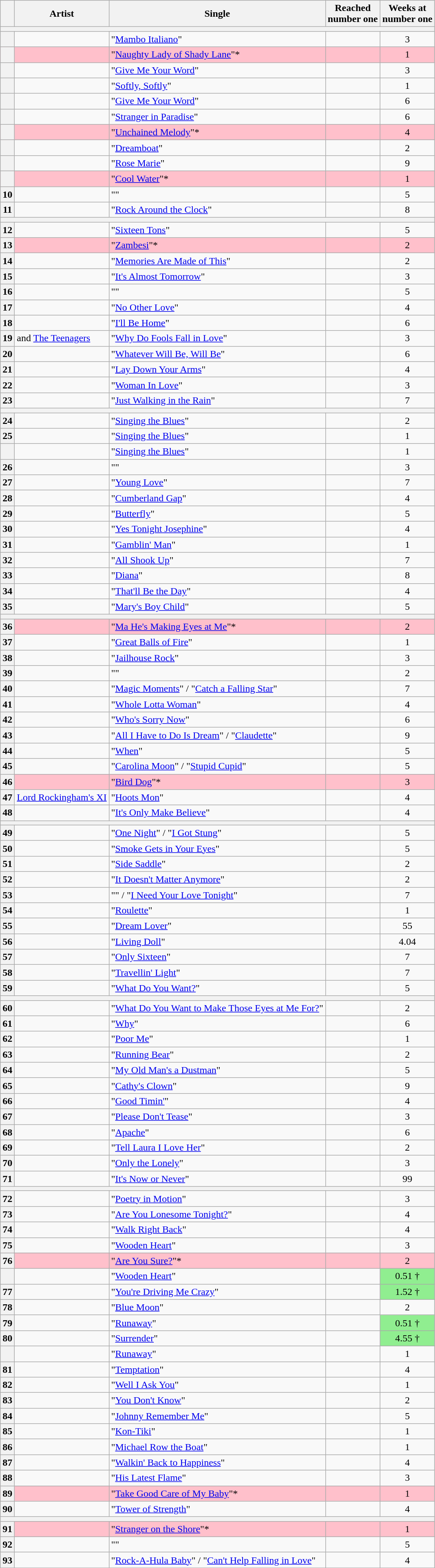<table class="wikitable plainrowheaders sortable">
<tr>
<th scope=col></th>
<th scope=col>Artist</th>
<th scope=col>Single</th>
<th scope=col>Reached<br>number one</th>
<th scope=col>Weeks at<br>number one</th>
</tr>
<tr class="unsortable">
<th scope=row style="text-align:center;" colspan=6></th>
</tr>
<tr>
<th scope=row style="text-align:center;"></th>
<td></td>
<td>"<a href='#'>Mambo Italiano</a>"</td>
<td></td>
<td align="center">3</td>
</tr>
<tr bgcolor=pink>
<th scope=row style="text-align:center;"></th>
<td></td>
<td>"<a href='#'>Naughty Lady of Shady Lane</a>"*</td>
<td></td>
<td align="center">1</td>
</tr>
<tr>
<th scope=row style="text-align:center;"></th>
<td></td>
<td>"<a href='#'>Give Me Your Word</a>"</td>
<td></td>
<td align="center">3</td>
</tr>
<tr>
<th scope=row style="text-align:center;"></th>
<td></td>
<td>"<a href='#'>Softly, Softly</a>"</td>
<td></td>
<td align="center">1</td>
</tr>
<tr>
<th scope=row style="text-align:center;"></th>
<td></td>
<td>"<a href='#'>Give Me Your Word</a>"</td>
<td></td>
<td align="center">6</td>
</tr>
<tr>
<th scope=row style="text-align:center;"></th>
<td></td>
<td>"<a href='#'>Stranger in Paradise</a>"</td>
<td></td>
<td align="center">6</td>
</tr>
<tr bgcolor=pink>
<th scope=row style="text-align:center;"></th>
<td></td>
<td>"<a href='#'>Unchained Melody</a>"*</td>
<td></td>
<td align="center">4</td>
</tr>
<tr>
<th scope=row style="text-align:center;"></th>
<td></td>
<td>"<a href='#'>Dreamboat</a>"</td>
<td></td>
<td align="center">2</td>
</tr>
<tr>
<th scope=row style="text-align:center;"></th>
<td></td>
<td>"<a href='#'>Rose Marie</a>"</td>
<td></td>
<td align="center">9</td>
</tr>
<tr bgcolor=pink>
<th scope=row style="text-align:center;"></th>
<td></td>
<td>"<a href='#'>Cool Water</a>"*</td>
<td></td>
<td align="center">1</td>
</tr>
<tr>
<th scope=row style="text-align:center;">10</th>
<td></td>
<td>""</td>
<td></td>
<td align="center">5</td>
</tr>
<tr>
<th scope=row style="text-align:center;">11</th>
<td></td>
<td>"<a href='#'>Rock Around the Clock</a>"</td>
<td></td>
<td align="center">8</td>
</tr>
<tr class="unsortable">
<th scope=row style="text-align:center;" colspan=6></th>
</tr>
<tr>
<th scope=row style="text-align:center;">12</th>
<td></td>
<td>"<a href='#'>Sixteen Tons</a>"</td>
<td></td>
<td align="center">5</td>
</tr>
<tr bgcolor=pink>
<th scope=row style="text-align:center;">13</th>
<td></td>
<td>"<a href='#'>Zambesi</a>"*</td>
<td></td>
<td align="center">2</td>
</tr>
<tr>
<th scope=row style="text-align:center;">14</th>
<td></td>
<td>"<a href='#'>Memories Are Made of This</a>"</td>
<td></td>
<td align="center">2</td>
</tr>
<tr>
<th scope=row style="text-align:center;">15</th>
<td></td>
<td>"<a href='#'>It's Almost Tomorrow</a>"</td>
<td></td>
<td align="center">3</td>
</tr>
<tr>
<th scope=row style="text-align:center;">16</th>
<td></td>
<td>""</td>
<td></td>
<td align="center">5</td>
</tr>
<tr>
<th scope=row style="text-align:center;">17</th>
<td></td>
<td>"<a href='#'>No Other Love</a>"</td>
<td></td>
<td align="center">4</td>
</tr>
<tr>
<th scope=row style="text-align:center;">18</th>
<td></td>
<td>"<a href='#'>I'll Be Home</a>"</td>
<td></td>
<td align="center">6</td>
</tr>
<tr>
<th scope=row style="text-align:center;">19</th>
<td> and <a href='#'>The Teenagers</a></td>
<td>"<a href='#'>Why Do Fools Fall in Love</a>"</td>
<td></td>
<td align="center">3</td>
</tr>
<tr>
<th scope=row style="text-align:center;">20</th>
<td></td>
<td>"<a href='#'>Whatever Will Be, Will Be</a>"</td>
<td></td>
<td align="center">6</td>
</tr>
<tr>
<th scope=row style="text-align:center;">21</th>
<td></td>
<td>"<a href='#'>Lay Down Your Arms</a>"</td>
<td></td>
<td align="center">4</td>
</tr>
<tr>
<th scope=row style="text-align:center;">22</th>
<td></td>
<td>"<a href='#'>Woman In Love</a>"</td>
<td></td>
<td align="center">3</td>
</tr>
<tr>
<th scope=row style="text-align:center;">23</th>
<td></td>
<td>"<a href='#'>Just Walking in the Rain</a>"</td>
<td></td>
<td align="center">7</td>
</tr>
<tr class="unsortable">
<th scope=row style="text-align:center;" colspan=6></th>
</tr>
<tr>
<th scope=row style="text-align:center;">24</th>
<td></td>
<td>"<a href='#'>Singing the Blues</a>"</td>
<td></td>
<td align="center">2</td>
</tr>
<tr>
<th scope=row style="text-align:center;">25</th>
<td></td>
<td>"<a href='#'>Singing the Blues</a>"</td>
<td></td>
<td align="center">1</td>
</tr>
<tr>
<th scope=row style="text-align:center;"></th>
<td></td>
<td>"<a href='#'>Singing the Blues</a>"</td>
<td></td>
<td align="center">1</td>
</tr>
<tr>
<th scope=row style="text-align:center;">26</th>
<td></td>
<td>""</td>
<td></td>
<td align="center">3</td>
</tr>
<tr>
<th scope=row style="text-align:center;">27</th>
<td></td>
<td>"<a href='#'>Young Love</a>"</td>
<td></td>
<td align="center">7</td>
</tr>
<tr>
<th scope=row style="text-align:center;">28</th>
<td></td>
<td>"<a href='#'>Cumberland Gap</a>"</td>
<td></td>
<td align="center">4</td>
</tr>
<tr>
<th scope=row style="text-align:center;">29</th>
<td></td>
<td>"<a href='#'>Butterfly</a>"</td>
<td></td>
<td align="center">5</td>
</tr>
<tr>
<th scope=row style="text-align:center;">30</th>
<td></td>
<td>"<a href='#'>Yes Tonight Josephine</a>"</td>
<td></td>
<td align="center">4</td>
</tr>
<tr>
<th scope=row style="text-align:center;">31</th>
<td></td>
<td>"<a href='#'>Gamblin' Man</a>"</td>
<td></td>
<td align="center">1</td>
</tr>
<tr>
<th scope=row style="text-align:center;">32</th>
<td></td>
<td>"<a href='#'>All Shook Up</a>"</td>
<td></td>
<td align="center">7</td>
</tr>
<tr>
<th scope=row style="text-align:center;">33</th>
<td></td>
<td>"<a href='#'>Diana</a>"</td>
<td></td>
<td align="center">8</td>
</tr>
<tr>
<th scope=row style="text-align:center;">34</th>
<td></td>
<td>"<a href='#'>That'll Be the Day</a>"</td>
<td></td>
<td align="center">4</td>
</tr>
<tr>
<th scope=row style="text-align:center;">35</th>
<td></td>
<td>"<a href='#'>Mary's Boy Child</a>"</td>
<td></td>
<td align="center">5</td>
</tr>
<tr class="unsortable">
<th scope=row style="text-align:center;" colspan=6></th>
</tr>
<tr bgcolor=pink>
<th scope=row style="text-align:center;">36</th>
<td></td>
<td>"<a href='#'>Ma He's Making Eyes at Me</a>"*</td>
<td></td>
<td align="center">2</td>
</tr>
<tr>
<th scope=row style="text-align:center;">37</th>
<td></td>
<td>"<a href='#'>Great Balls of Fire</a>"</td>
<td></td>
<td align="center">1</td>
</tr>
<tr>
<th scope=row style="text-align:center;">38</th>
<td></td>
<td>"<a href='#'>Jailhouse Rock</a>"</td>
<td></td>
<td align="center">3</td>
</tr>
<tr>
<th scope=row style="text-align:center;">39</th>
<td></td>
<td>""</td>
<td></td>
<td align="center">2</td>
</tr>
<tr>
<th scope=row style="text-align:center;">40</th>
<td></td>
<td>"<a href='#'>Magic Moments</a>" / "<a href='#'>Catch a Falling Star</a>"</td>
<td></td>
<td align="center">7</td>
</tr>
<tr>
<th scope=row style="text-align:center;">41</th>
<td></td>
<td>"<a href='#'>Whole Lotta Woman</a>"</td>
<td></td>
<td align="center">4</td>
</tr>
<tr>
<th scope=row style="text-align:center;">42</th>
<td></td>
<td>"<a href='#'>Who's Sorry Now</a>"</td>
<td></td>
<td align="center">6</td>
</tr>
<tr>
<th scope=row style="text-align:center;">43</th>
<td></td>
<td>"<a href='#'>All I Have to Do Is Dream</a>" / "<a href='#'>Claudette</a>"</td>
<td></td>
<td align="center">9</td>
</tr>
<tr>
<th scope=row style="text-align:center;">44</th>
<td></td>
<td>"<a href='#'>When</a>"</td>
<td></td>
<td align="center">5</td>
</tr>
<tr>
<th scope=row style="text-align:center;">45</th>
<td></td>
<td>"<a href='#'>Carolina Moon</a>" / "<a href='#'>Stupid Cupid</a>"</td>
<td></td>
<td align="center">5</td>
</tr>
<tr bgcolor=pink>
<th scope=row style="text-align:center;">46</th>
<td></td>
<td>"<a href='#'>Bird Dog</a>"*</td>
<td></td>
<td align="center">3</td>
</tr>
<tr>
<th scope=row style="text-align:center;">47</th>
<td><a href='#'>Lord Rockingham's XI</a></td>
<td>"<a href='#'>Hoots Mon</a>"</td>
<td></td>
<td align="center">4</td>
</tr>
<tr>
<th scope=row style="text-align:center;">48</th>
<td></td>
<td>"<a href='#'>It's Only Make Believe</a>"</td>
<td></td>
<td align="center">4</td>
</tr>
<tr class="unsortable">
<th scope=row style="text-align:center;" colspan=6></th>
</tr>
<tr>
<th scope=row style="text-align:center;">49</th>
<td></td>
<td>"<a href='#'>One Night</a>" / "<a href='#'>I Got Stung</a>"</td>
<td></td>
<td align="center">5</td>
</tr>
<tr>
<th scope=row style="text-align:center;">50</th>
<td></td>
<td>"<a href='#'>Smoke Gets in Your Eyes</a>"</td>
<td></td>
<td align="center">5</td>
</tr>
<tr>
<th scope=row style="text-align:center;">51</th>
<td></td>
<td>"<a href='#'>Side Saddle</a>"</td>
<td></td>
<td align="center">2</td>
</tr>
<tr>
<th scope=row style="text-align:center;">52</th>
<td></td>
<td>"<a href='#'>It Doesn't Matter Anymore</a>"</td>
<td></td>
<td align="center">2</td>
</tr>
<tr>
<th scope=row style="text-align:center;">53</th>
<td></td>
<td>"" / "<a href='#'>I Need Your Love Tonight</a>"</td>
<td></td>
<td align="center">7</td>
</tr>
<tr>
<th scope=row style="text-align:center;">54</th>
<td></td>
<td>"<a href='#'>Roulette</a>"</td>
<td></td>
<td align="center">1</td>
</tr>
<tr>
<th scope=row style="text-align:center;">55</th>
<td></td>
<td>"<a href='#'>Dream Lover</a>"</td>
<td></td>
<td align="center"><span>5</span>5</td>
</tr>
<tr>
<th scope=row style="text-align:center;">56</th>
<td></td>
<td>"<a href='#'>Living Doll</a>"</td>
<td></td>
<td align="center"><span>4.0</span>4</td>
</tr>
<tr>
<th scope=row style="text-align:center;">57</th>
<td></td>
<td>"<a href='#'>Only Sixteen</a>"</td>
<td></td>
<td align="center">7</td>
</tr>
<tr>
<th scope=row style="text-align:center;">58</th>
<td></td>
<td>"<a href='#'>Travellin' Light</a>"</td>
<td></td>
<td align="center">7</td>
</tr>
<tr>
<th scope=row style="text-align:center;">59</th>
<td></td>
<td>"<a href='#'>What Do You Want?</a>"</td>
<td></td>
<td align="center">5</td>
</tr>
<tr class="unsortable">
<th scope=row style="text-align:center;" colspan=6></th>
</tr>
<tr>
<th scope=row style="text-align:center;">60</th>
<td></td>
<td>"<a href='#'>What Do You Want to Make Those Eyes at Me For?</a>"</td>
<td></td>
<td align="center">2</td>
</tr>
<tr>
<th scope=row style="text-align:center;">61</th>
<td></td>
<td>"<a href='#'>Why</a>"</td>
<td></td>
<td align="center">6</td>
</tr>
<tr>
<th scope=row style="text-align:center;">62</th>
<td></td>
<td>"<a href='#'>Poor Me</a>"</td>
<td></td>
<td align="center">1</td>
</tr>
<tr>
<th scope=row style="text-align:center;">63</th>
<td></td>
<td>"<a href='#'>Running Bear</a>"</td>
<td></td>
<td align="center">2</td>
</tr>
<tr>
<th scope=row style="text-align:center;">64</th>
<td></td>
<td>"<a href='#'>My Old Man's a Dustman</a>"</td>
<td></td>
<td align="center">5</td>
</tr>
<tr>
<th scope=row style="text-align:center;">65</th>
<td></td>
<td>"<a href='#'>Cathy's Clown</a>"</td>
<td></td>
<td align="center">9</td>
</tr>
<tr>
<th scope=row style="text-align:center;">66</th>
<td></td>
<td>"<a href='#'>Good Timin'</a>"</td>
<td></td>
<td align="center">4</td>
</tr>
<tr>
<th scope=row style="text-align:center;">67</th>
<td></td>
<td>"<a href='#'>Please Don't Tease</a>"</td>
<td></td>
<td align="center">3</td>
</tr>
<tr>
<th scope=row style="text-align:center;">68</th>
<td></td>
<td>"<a href='#'>Apache</a>"</td>
<td></td>
<td align="center">6</td>
</tr>
<tr>
<th scope=row style="text-align:center;">69</th>
<td></td>
<td>"<a href='#'>Tell Laura I Love Her</a>"</td>
<td></td>
<td align="center">2</td>
</tr>
<tr>
<th scope=row style="text-align:center;">70</th>
<td></td>
<td>"<a href='#'>Only the Lonely</a>"</td>
<td></td>
<td align="center">3</td>
</tr>
<tr>
<th scope=row style="text-align:center;">71</th>
<td></td>
<td>"<a href='#'>It's Now or Never</a>"</td>
<td></td>
<td align="center"><span>9</span>9</td>
</tr>
<tr class="unsortable">
<th scope=row style="text-align:center;" colspan=6></th>
</tr>
<tr>
<th scope=row style="text-align:center;">72</th>
<td></td>
<td>"<a href='#'>Poetry in Motion</a>"</td>
<td></td>
<td align="center">3</td>
</tr>
<tr>
<th scope=row style="text-align:center;">73</th>
<td></td>
<td>"<a href='#'>Are You Lonesome Tonight?</a>"</td>
<td></td>
<td align="center">4</td>
</tr>
<tr>
<th scope=row style="text-align:center;">74</th>
<td></td>
<td>"<a href='#'>Walk Right Back</a>"</td>
<td></td>
<td align="center">4</td>
</tr>
<tr>
<th scope=row style="text-align:center;">75</th>
<td></td>
<td>"<a href='#'>Wooden Heart</a>"</td>
<td></td>
<td align="center">3</td>
</tr>
<tr bgcolor="pink">
<th scope=row style="text-align:center;">76</th>
<td></td>
<td>"<a href='#'>Are You Sure?</a>"*</td>
<td></td>
<td align="center">2</td>
</tr>
<tr>
<th scope=row style="text-align:center;"></th>
<td></td>
<td>"<a href='#'>Wooden Heart</a>"</td>
<td></td>
<td align="center" bgcolor="lightgreen"><span>0.5</span>1 †</td>
</tr>
<tr>
<th scope=row style="text-align:center;">77</th>
<td></td>
<td>"<a href='#'>You're Driving Me Crazy</a>"</td>
<td></td>
<td align="center" bgcolor="lightgreen"><span>1.5</span>2 †</td>
</tr>
<tr>
<th scope=row style="text-align:center;">78</th>
<td></td>
<td>"<a href='#'>Blue Moon</a>"</td>
<td></td>
<td align="center">2</td>
</tr>
<tr>
<th scope=row style="text-align:center;">79</th>
<td></td>
<td>"<a href='#'>Runaway</a>"</td>
<td></td>
<td align="center" bgcolor="lightgreen"><span>0.5</span>1 †</td>
</tr>
<tr>
<th scope=row style="text-align:center;">80</th>
<td></td>
<td>"<a href='#'>Surrender</a>"</td>
<td></td>
<td align="center" bgcolor="lightgreen"><span>4.5</span>5 †</td>
</tr>
<tr>
<th scope=row style="text-align:center;"></th>
<td></td>
<td>"<a href='#'>Runaway</a>"</td>
<td></td>
<td align="center">1</td>
</tr>
<tr>
<th scope=row style="text-align:center;">81</th>
<td></td>
<td>"<a href='#'>Temptation</a>"</td>
<td></td>
<td align="center">4</td>
</tr>
<tr>
<th scope=row style="text-align:center;">82</th>
<td></td>
<td>"<a href='#'>Well I Ask You</a>"</td>
<td></td>
<td align="center">1</td>
</tr>
<tr>
<th scope=row style="text-align:center;">83</th>
<td></td>
<td>"<a href='#'>You Don't Know</a>"</td>
<td></td>
<td align="center">2</td>
</tr>
<tr>
<th scope=row style="text-align:center;">84</th>
<td></td>
<td>"<a href='#'>Johnny Remember Me</a>"</td>
<td></td>
<td align="center">5</td>
</tr>
<tr>
<th scope=row style="text-align:center;">85</th>
<td></td>
<td>"<a href='#'>Kon-Tiki</a>"</td>
<td></td>
<td align="center">1</td>
</tr>
<tr>
<th scope=row style="text-align:center;">86</th>
<td></td>
<td>"<a href='#'>Michael Row the Boat</a>"</td>
<td></td>
<td align="center">1</td>
</tr>
<tr>
<th scope=row style="text-align:center;">87</th>
<td></td>
<td>"<a href='#'>Walkin' Back to Happiness</a>"</td>
<td></td>
<td align="center">4</td>
</tr>
<tr>
<th scope=row style="text-align:center;">88</th>
<td></td>
<td>"<a href='#'>His Latest Flame</a>"</td>
<td></td>
<td align="center">3</td>
</tr>
<tr bgcolor="pink">
<th scope=row style="text-align:center;">89</th>
<td></td>
<td>"<a href='#'>Take Good Care of My Baby</a>"*</td>
<td></td>
<td align="center">1</td>
</tr>
<tr>
<th scope=row style="text-align:center;">90</th>
<td></td>
<td>"<a href='#'>Tower of Strength</a>"</td>
<td></td>
<td align="center">4</td>
</tr>
<tr class="unsortable">
<th scope=row style="text-align:center;" colspan=6></th>
</tr>
<tr bgcolor="pink">
<th scope=row style="text-align:center;">91</th>
<td></td>
<td>"<a href='#'>Stranger on the Shore</a>"*</td>
<td></td>
<td align="center">1</td>
</tr>
<tr>
<th scope=row style="text-align:center;">92</th>
<td></td>
<td>""</td>
<td></td>
<td align="center">5</td>
</tr>
<tr>
<th scope=row style="text-align:center;">93</th>
<td></td>
<td>"<a href='#'>Rock-A-Hula Baby</a>" / "<a href='#'>Can't Help Falling in Love</a>"</td>
<td></td>
<td align="center">4</td>
</tr>
</table>
